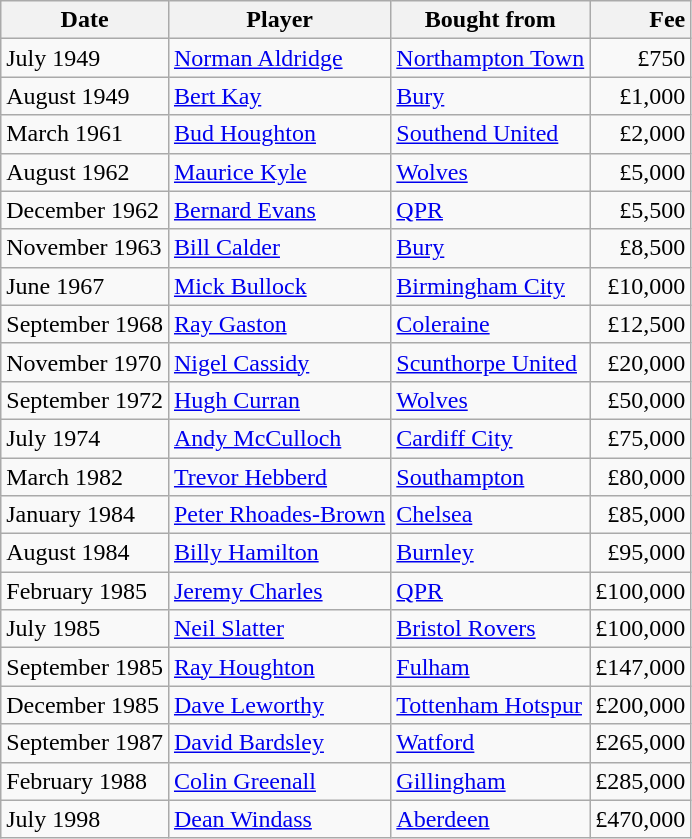<table border="0" class="wikitable">
<tr>
<th>Date</th>
<th>Player</th>
<th>Bought from</th>
<th style="text-align: right;">Fee</th>
</tr>
<tr>
<td>July 1949</td>
<td><a href='#'>Norman Aldridge</a></td>
<td><a href='#'>Northampton Town</a></td>
<td align=right>£750</td>
</tr>
<tr>
<td>August 1949</td>
<td><a href='#'>Bert Kay</a></td>
<td><a href='#'>Bury</a></td>
<td align=right>£1,000</td>
</tr>
<tr>
<td>March 1961</td>
<td><a href='#'>Bud Houghton</a></td>
<td><a href='#'>Southend United</a></td>
<td align=right>£2,000</td>
</tr>
<tr>
<td>August 1962</td>
<td><a href='#'>Maurice Kyle</a></td>
<td><a href='#'>Wolves</a></td>
<td align=right>£5,000</td>
</tr>
<tr>
<td>December 1962</td>
<td><a href='#'>Bernard Evans</a></td>
<td><a href='#'>QPR</a></td>
<td align=right>£5,500</td>
</tr>
<tr>
<td>November 1963</td>
<td><a href='#'>Bill Calder</a></td>
<td><a href='#'>Bury</a></td>
<td align=right>£8,500</td>
</tr>
<tr>
<td>June 1967</td>
<td><a href='#'>Mick Bullock</a></td>
<td><a href='#'>Birmingham City</a></td>
<td align=right>£10,000</td>
</tr>
<tr>
<td>September 1968</td>
<td><a href='#'>Ray Gaston</a></td>
<td><a href='#'>Coleraine</a></td>
<td align=right>£12,500</td>
</tr>
<tr>
<td>November 1970</td>
<td><a href='#'>Nigel Cassidy</a></td>
<td><a href='#'>Scunthorpe United</a></td>
<td align=right>£20,000</td>
</tr>
<tr>
<td>September 1972</td>
<td><a href='#'>Hugh Curran</a></td>
<td><a href='#'>Wolves</a></td>
<td align=right>£50,000</td>
</tr>
<tr>
<td>July 1974</td>
<td><a href='#'>Andy McCulloch</a></td>
<td><a href='#'>Cardiff City</a></td>
<td align=right>£75,000</td>
</tr>
<tr>
<td>March 1982</td>
<td><a href='#'>Trevor Hebberd</a></td>
<td><a href='#'>Southampton</a></td>
<td align=right>£80,000</td>
</tr>
<tr>
<td>January 1984</td>
<td><a href='#'>Peter Rhoades-Brown</a></td>
<td><a href='#'>Chelsea</a></td>
<td align=right>£85,000</td>
</tr>
<tr>
<td>August 1984</td>
<td><a href='#'>Billy Hamilton</a></td>
<td><a href='#'>Burnley</a></td>
<td align=right>£95,000</td>
</tr>
<tr>
<td>February 1985</td>
<td><a href='#'>Jeremy Charles</a></td>
<td><a href='#'>QPR</a></td>
<td align=right>£100,000</td>
</tr>
<tr>
<td>July 1985</td>
<td><a href='#'>Neil Slatter</a></td>
<td><a href='#'>Bristol Rovers</a></td>
<td align=right>£100,000</td>
</tr>
<tr>
<td>September 1985</td>
<td><a href='#'>Ray Houghton</a></td>
<td><a href='#'>Fulham</a></td>
<td align=right>£147,000</td>
</tr>
<tr>
<td>December 1985</td>
<td><a href='#'>Dave Leworthy</a></td>
<td><a href='#'>Tottenham Hotspur</a></td>
<td align=right>£200,000</td>
</tr>
<tr>
<td>September 1987</td>
<td><a href='#'>David Bardsley</a></td>
<td><a href='#'>Watford</a></td>
<td align=right>£265,000</td>
</tr>
<tr>
<td>February 1988</td>
<td><a href='#'>Colin Greenall</a></td>
<td><a href='#'>Gillingham</a></td>
<td align=right>£285,000</td>
</tr>
<tr>
<td>July 1998</td>
<td><a href='#'>Dean Windass</a></td>
<td><a href='#'>Aberdeen</a></td>
<td align=right>£470,000</td>
</tr>
</table>
